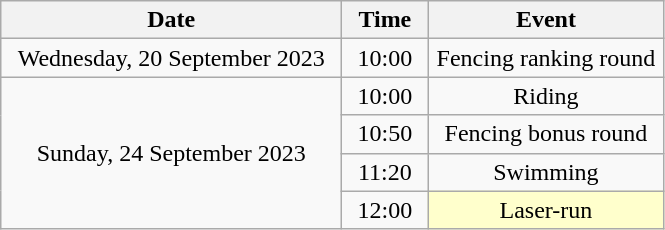<table class = "wikitable" style="text-align:center;">
<tr>
<th width=220>Date</th>
<th width=50>Time</th>
<th width=150>Event</th>
</tr>
<tr>
<td>Wednesday, 20 September 2023</td>
<td>10:00</td>
<td>Fencing ranking round</td>
</tr>
<tr>
<td rowspan=4>Sunday, 24 September 2023</td>
<td>10:00</td>
<td>Riding</td>
</tr>
<tr>
<td>10:50</td>
<td>Fencing bonus round</td>
</tr>
<tr>
<td>11:20</td>
<td>Swimming</td>
</tr>
<tr>
<td>12:00</td>
<td bgcolor=ffffcc>Laser-run</td>
</tr>
</table>
